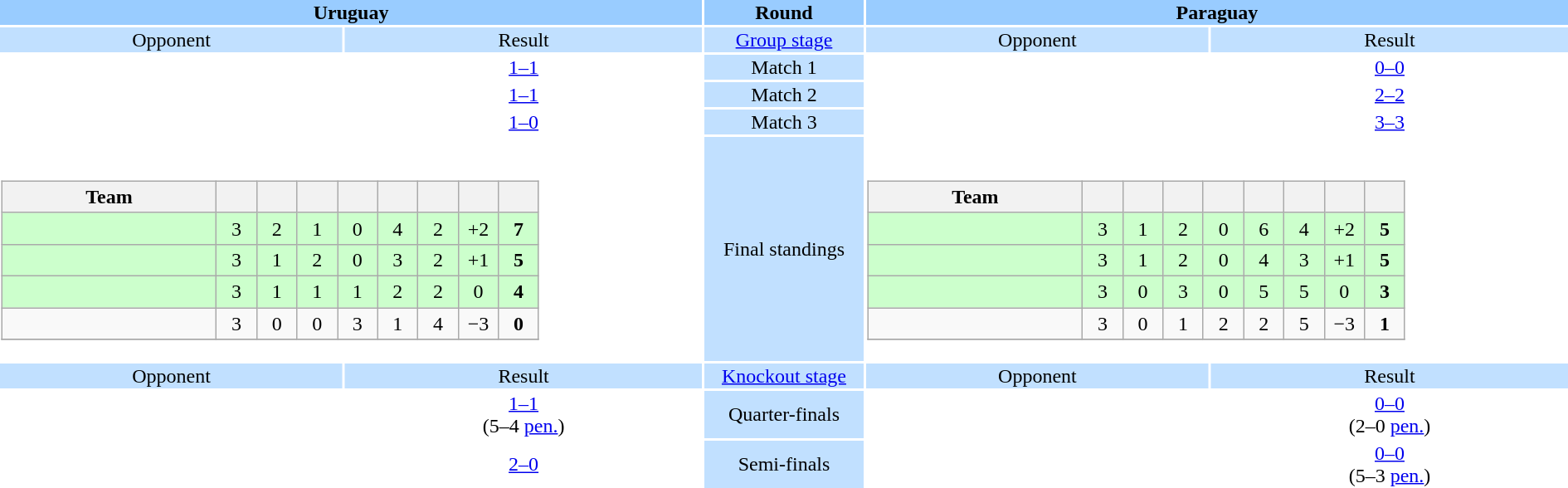<table style="width:100%; text-align:center;">
<tr style="vertical-align:top; background:#9cf;">
<th colspan=2 style="width:1*">Uruguay</th>
<th>Round</th>
<th colspan=2 style="width:1*">Paraguay</th>
</tr>
<tr style="vertical-align:top; background:#c1e0ff;">
<td>Opponent</td>
<td>Result</td>
<td><a href='#'>Group stage</a></td>
<td>Opponent</td>
<td>Result</td>
</tr>
<tr>
<td></td>
<td><a href='#'>1–1</a></td>
<td style="background:#c1e0ff;">Match 1</td>
<td></td>
<td><a href='#'>0–0</a></td>
</tr>
<tr>
<td></td>
<td><a href='#'>1–1</a></td>
<td style="background:#c1e0ff;">Match 2</td>
<td></td>
<td><a href='#'>2–2</a></td>
</tr>
<tr>
<td></td>
<td><a href='#'>1–0</a></td>
<td style="background:#c1e0ff;">Match 3</td>
<td></td>
<td><a href='#'>3–3</a></td>
</tr>
<tr>
<td colspan="2" style="text-align:center;"><br><table class="wikitable" style="text-align: center;">
<tr>
<th width="165">Team</th>
<th width="25"></th>
<th width="25"></th>
<th width="25"></th>
<th width="25"></th>
<th width="25"></th>
<th width="25"></th>
<th width="25"></th>
<th width="25"></th>
</tr>
<tr style="background:#cfc;">
<td align=left></td>
<td>3</td>
<td>2</td>
<td>1</td>
<td>0</td>
<td>4</td>
<td>2</td>
<td>+2</td>
<td><strong>7</strong></td>
</tr>
<tr style="background:#cfc;">
<td align=left><strong></strong></td>
<td>3</td>
<td>1</td>
<td>2</td>
<td>0</td>
<td>3</td>
<td>2</td>
<td>+1</td>
<td><strong>5</strong></td>
</tr>
<tr style="background:#cfc;">
<td align=left></td>
<td>3</td>
<td>1</td>
<td>1</td>
<td>1</td>
<td>2</td>
<td>2</td>
<td>0</td>
<td><strong>4</strong></td>
</tr>
<tr>
<td align=left></td>
<td>3</td>
<td>0</td>
<td>0</td>
<td>3</td>
<td>1</td>
<td>4</td>
<td>−3</td>
<td><strong>0</strong></td>
</tr>
<tr>
</tr>
</table>
</td>
<td style="background:#c1e0ff;">Final standings</td>
<td colspan="2" style="text-align:center;"><br><table class="wikitable" style="text-align: center;">
<tr>
<th width="165">Team</th>
<th width="25"></th>
<th width="25"></th>
<th width="25"></th>
<th width="25"></th>
<th width="25"></th>
<th width="25"></th>
<th width="25"></th>
<th width="25"></th>
</tr>
<tr style="background:#cfc;">
<td align=left></td>
<td>3</td>
<td>1</td>
<td>2</td>
<td>0</td>
<td>6</td>
<td>4</td>
<td>+2</td>
<td><strong>5</strong></td>
</tr>
<tr style="background:#cfc;">
<td align=left></td>
<td>3</td>
<td>1</td>
<td>2</td>
<td>0</td>
<td>4</td>
<td>3</td>
<td>+1</td>
<td><strong>5</strong></td>
</tr>
<tr style="background:#cfc;">
<td align=left><strong></strong></td>
<td>3</td>
<td>0</td>
<td>3</td>
<td>0</td>
<td>5</td>
<td>5</td>
<td>0</td>
<td><strong>3</strong></td>
</tr>
<tr>
<td align=left></td>
<td>3</td>
<td>0</td>
<td>1</td>
<td>2</td>
<td>2</td>
<td>5</td>
<td>−3</td>
<td><strong>1</strong></td>
</tr>
<tr>
</tr>
</table>
</td>
</tr>
<tr style="vertical-align:top; background:#c1e0ff;">
<td>Opponent</td>
<td>Result</td>
<td><a href='#'>Knockout stage</a></td>
<td>Opponent</td>
<td>Result</td>
</tr>
<tr>
<td></td>
<td><a href='#'>1–1</a> <br>(5–4 <a href='#'>pen.</a>)</td>
<td style="background:#c1e0ff;">Quarter-finals</td>
<td></td>
<td><a href='#'>0–0</a> <br>(2–0 <a href='#'>pen.</a>)</td>
</tr>
<tr>
<td></td>
<td><a href='#'>2–0</a></td>
<td style="background:#c1e0ff;">Semi-finals</td>
<td></td>
<td><a href='#'>0–0</a> <br>(5–3 <a href='#'>pen.</a>)</td>
</tr>
</table>
